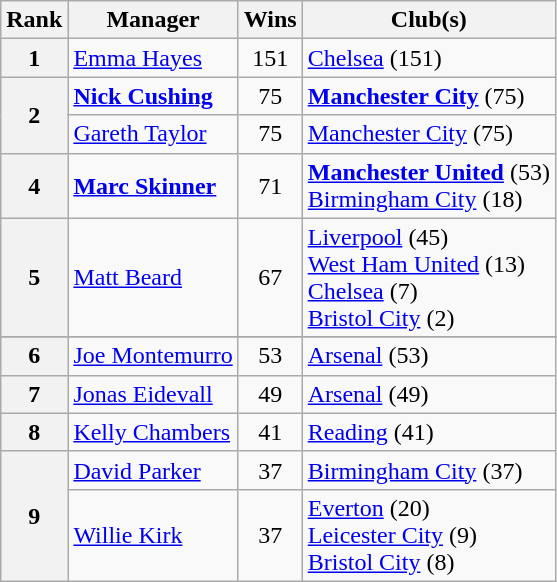<table class="wikitable">
<tr>
<th scope=col>Rank</th>
<th scope=col>Manager</th>
<th scope=col>Wins</th>
<th scope=col>Club(s)</th>
</tr>
<tr>
<th>1</th>
<td> <a href='#'>Emma Hayes</a></td>
<td align=center>151</td>
<td><a href='#'>Chelsea</a> (151)</td>
</tr>
<tr>
<th rowspan=2>2</th>
<td> <strong><a href='#'>Nick Cushing</a></strong></td>
<td align=center>75</td>
<td><strong><a href='#'>Manchester City</a></strong> (75)</td>
</tr>
<tr>
<td> <a href='#'>Gareth Taylor</a></td>
<td align=center>75</td>
<td><a href='#'>Manchester City</a> (75)</td>
</tr>
<tr>
<th>4</th>
<td> <strong><a href='#'>Marc Skinner</a></strong></td>
<td align=center>71</td>
<td><strong><a href='#'>Manchester United</a></strong> (53)<br><a href='#'>Birmingham City</a> (18)</td>
</tr>
<tr>
<th>5</th>
<td> <a href='#'>Matt Beard</a></td>
<td align=center>67</td>
<td><a href='#'>Liverpool</a> (45)<br><a href='#'>West Ham United</a> (13)<br><a href='#'>Chelsea</a> (7)<br><a href='#'>Bristol City</a> (2)</td>
</tr>
<tr>
</tr>
<tr>
<th>6</th>
<td> <a href='#'>Joe Montemurro</a></td>
<td align=center>53</td>
<td><a href='#'>Arsenal</a> (53)</td>
</tr>
<tr>
<th>7</th>
<td> <a href='#'>Jonas Eidevall</a></td>
<td align=center>49</td>
<td><a href='#'>Arsenal</a> (49)</td>
</tr>
<tr>
<th>8</th>
<td> <a href='#'>Kelly Chambers</a></td>
<td align=center>41</td>
<td><a href='#'>Reading</a> (41)</td>
</tr>
<tr>
<th rowspan=2>9</th>
<td> <a href='#'>David Parker</a></td>
<td align=center>37</td>
<td><a href='#'>Birmingham City</a> (37)</td>
</tr>
<tr>
<td> <a href='#'>Willie Kirk</a></td>
<td align=center>37</td>
<td><a href='#'>Everton</a> (20)<br><a href='#'>Leicester City</a> (9)<br><a href='#'>Bristol City</a> (8)</td>
</tr>
</table>
